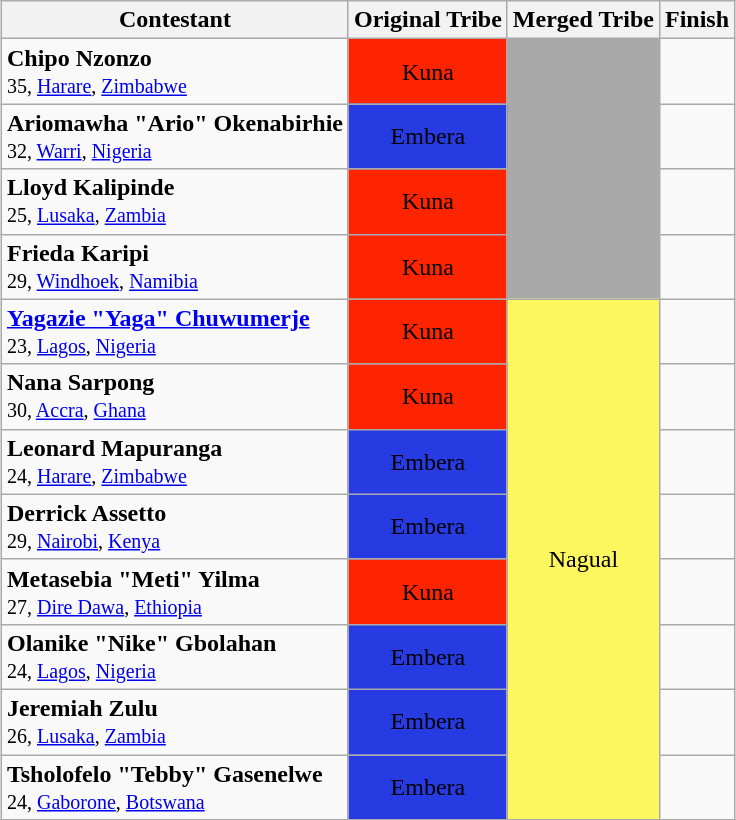<table class="wikitable sortable" style="margin:auto; text-align:center">
<tr>
<th>Contestant</th>
<th>Original Tribe</th>
<th>Merged Tribe</th>
<th>Finish</th>
</tr>
<tr>
<td align="left"><strong>Chipo Nzonzo</strong><br><small>35, <a href='#'>Harare</a>, <a href='#'>Zimbabwe</a></small></td>
<td bgcolor="#FF2400" align=center><span>Kuna</span></td>
<td rowspan="4" bgcolor="darkgray"></td>
<td></td>
</tr>
<tr>
<td align="left"><strong>Ariomawha "Ario" Okenabirhie</strong><br><small>32, <a href='#'>Warri</a>, <a href='#'>Nigeria</a></small></td>
<td bgcolor="#273BE2" align=center><span>Embera</span></td>
<td></td>
</tr>
<tr>
<td align="left"><strong>Lloyd Kalipinde</strong><br><small>25, <a href='#'>Lusaka</a>, <a href='#'>Zambia</a></small></td>
<td bgcolor="#FF2400"><span>Kuna</span></td>
<td></td>
</tr>
<tr>
<td align="left"><strong>Frieda Karipi</strong><br><small>29, <a href='#'>Windhoek</a>, <a href='#'>Namibia</a></small></td>
<td bgcolor="#FF2400" align=center><span>Kuna</span></td>
<td></td>
</tr>
<tr>
<td align="left"><strong><a href='#'>Yagazie "Yaga" Chuwumerje</a></strong><br><small>23, <a href='#'>Lagos</a>, <a href='#'>Nigeria</a></small></td>
<td bgcolor="#FF2400" align=center><span>Kuna</span></td>
<td align=center bgcolor="#FCF75E" rowspan=8>Nagual</td>
<td></td>
</tr>
<tr>
<td align="left"><strong>Nana Sarpong</strong><br><small>30, <a href='#'>Accra</a>, <a href='#'>Ghana</a></small></td>
<td bgcolor="#FF2400" align=center><span>Kuna</span></td>
<td></td>
</tr>
<tr>
<td align="left"><strong>Leonard Mapuranga</strong><br><small>24, <a href='#'>Harare</a>, <a href='#'>Zimbabwe</a></small></td>
<td bgcolor="#273BE2" align=center><span>Embera</span></td>
<td></td>
</tr>
<tr>
<td align="left"><strong>Derrick Assetto</strong><br><small>29, <a href='#'>Nairobi</a>, <a href='#'>Kenya</a></small></td>
<td bgcolor="#273BE2"><span>Embera</span></td>
<td></td>
</tr>
<tr>
<td align="left"><strong>Metasebia "Meti" Yilma</strong><br><small>27, <a href='#'>Dire Dawa</a>, <a href='#'>Ethiopia</a></small></td>
<td bgcolor="#FF2400" align="center"><span>Kuna</span></td>
<td></td>
</tr>
<tr>
<td align="left"><strong>Olanike "Nike" Gbolahan</strong><br><small>24, <a href='#'>Lagos</a>, <a href='#'>Nigeria</a></small></td>
<td bgcolor="#273BE2" align="center"><span>Embera</span></td>
<td></td>
</tr>
<tr>
<td align="left"><strong>Jeremiah Zulu</strong><br><small>26, <a href='#'>Lusaka</a>, <a href='#'>Zambia</a></small></td>
<td bgcolor="#273BE2"><span>Embera</span></td>
<td></td>
</tr>
<tr>
<td align="left"><strong>Tsholofelo "Tebby" Gasenelwe</strong><br><small>24, <a href='#'>Gaborone</a>, <a href='#'>Botswana</a></small></td>
<td bgcolor="#273BE2"><span>Embera</span></td>
<td></td>
</tr>
</table>
